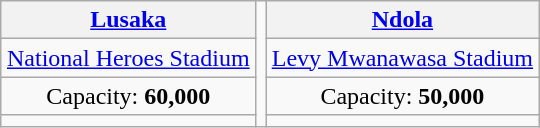<table class="wikitable" style="margin: 1em auto;">
<tr>
<th><a href='#'>Lusaka</a></th>
<td rowspan="4"><br></td>
<th><a href='#'>Ndola</a></th>
</tr>
<tr>
<td><a href='#'>National Heroes Stadium</a></td>
<td><a href='#'>Levy Mwanawasa Stadium</a></td>
</tr>
<tr>
<td align=center>Capacity: <strong>60,000</strong></td>
<td align=center>Capacity: <strong>50,000</strong></td>
</tr>
<tr>
<td></td>
<td></td>
</tr>
</table>
